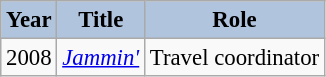<table class="wikitable" style="font-size:95%;">
<tr>
<th style="background:#B0C4DE;">Year</th>
<th style="background:#B0C4DE;">Title</th>
<th style="background:#B0C4DE;">Role</th>
</tr>
<tr>
<td>2008</td>
<td><em><a href='#'>Jammin'</a></em></td>
<td>Travel coordinator</td>
</tr>
</table>
